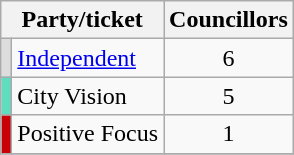<table class="wikitable">
<tr>
<th colspan=2>Party/ticket</th>
<th>Councillors</th>
</tr>
<tr>
<td style="background:#DDDDDD"></td>
<td><a href='#'>Independent</a></td>
<td style="text-align: center;">6</td>
</tr>
<tr>
<td style="background:#5EDDBF"></td>
<td>City Vision</td>
<td style="text-align: center;">5</td>
</tr>
<tr>
<td style="background:#c90006"></td>
<td>Positive Focus</td>
<td style="text-align: center;">1</td>
</tr>
<tr>
</tr>
</table>
